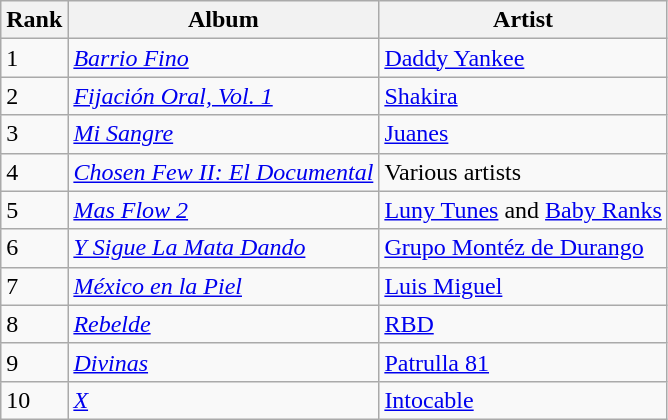<table class="wikitable sortable">
<tr>
<th>Rank</th>
<th>Album</th>
<th>Artist</th>
</tr>
<tr>
<td>1</td>
<td><em><a href='#'>Barrio Fino</a></em></td>
<td><a href='#'>Daddy Yankee</a></td>
</tr>
<tr>
<td>2</td>
<td><em><a href='#'>Fijación Oral, Vol. 1</a></em></td>
<td><a href='#'>Shakira</a></td>
</tr>
<tr>
<td>3</td>
<td><em><a href='#'>Mi Sangre</a></em></td>
<td><a href='#'>Juanes</a></td>
</tr>
<tr>
<td>4</td>
<td><em><a href='#'>Chosen Few II: El Documental</a></em></td>
<td>Various artists</td>
</tr>
<tr>
<td>5</td>
<td><em><a href='#'>Mas Flow 2</a></em></td>
<td><a href='#'>Luny Tunes</a> and <a href='#'>Baby Ranks</a></td>
</tr>
<tr>
<td>6</td>
<td><em><a href='#'>Y Sigue La Mata Dando</a></em></td>
<td><a href='#'>Grupo Montéz de Durango</a></td>
</tr>
<tr>
<td>7</td>
<td><em><a href='#'>México en la Piel</a></em></td>
<td><a href='#'>Luis Miguel</a></td>
</tr>
<tr>
<td>8</td>
<td><em><a href='#'>Rebelde</a></em></td>
<td><a href='#'>RBD</a></td>
</tr>
<tr>
<td>9</td>
<td><em><a href='#'>Divinas</a></em></td>
<td><a href='#'>Patrulla 81</a></td>
</tr>
<tr>
<td>10</td>
<td><em><a href='#'>X</a></em></td>
<td><a href='#'>Intocable</a></td>
</tr>
</table>
